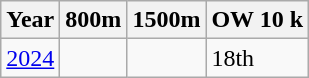<table class="wikitable">
<tr>
<th>Year</th>
<th>800m</th>
<th>1500m</th>
<th>OW 10 k</th>
</tr>
<tr>
<td><a href='#'>2024</a></td>
<td></td>
<td></td>
<td>18th</td>
</tr>
</table>
